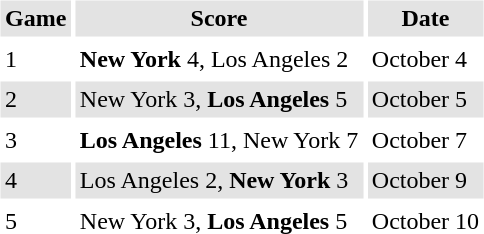<table border="0" cellspacing="3" cellpadding="3">
<tr style="background: #e3e3e3;">
<th>Game</th>
<th>Score</th>
<th>Date</th>
</tr>
<tr>
<td>1</td>
<td><strong>New York</strong> 4, Los Angeles 2</td>
<td>October 4</td>
</tr>
<tr style="background: #e3e3e3;">
<td>2</td>
<td>New York 3, <strong>Los Angeles</strong> 5</td>
<td>October 5</td>
</tr>
<tr>
<td>3</td>
<td><strong>Los Angeles</strong> 11, New York 7</td>
<td>October 7</td>
</tr>
<tr style="background: #e3e3e3;">
<td>4</td>
<td>Los Angeles 2, <strong>New York</strong> 3</td>
<td>October 9</td>
</tr>
<tr>
<td>5</td>
<td>New York 3, <strong>Los Angeles</strong> 5</td>
<td>October 10</td>
</tr>
</table>
